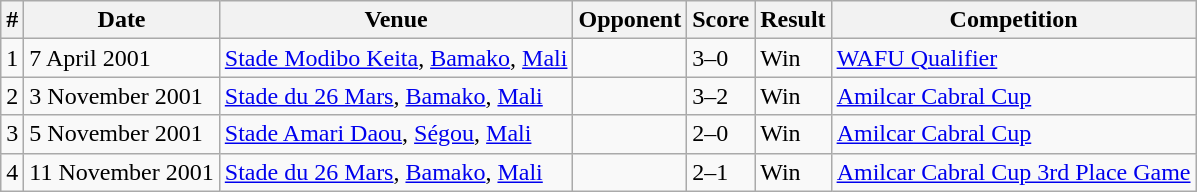<table class="wikitable">
<tr>
<th>#</th>
<th>Date</th>
<th>Venue</th>
<th>Opponent</th>
<th>Score</th>
<th>Result</th>
<th>Competition</th>
</tr>
<tr>
<td>1</td>
<td>7 April 2001</td>
<td><a href='#'>Stade Modibo Keita</a>, <a href='#'>Bamako</a>, <a href='#'>Mali</a></td>
<td></td>
<td>3–0</td>
<td>Win</td>
<td><a href='#'>WAFU Qualifier</a></td>
</tr>
<tr>
<td>2</td>
<td>3 November 2001</td>
<td><a href='#'>Stade du 26 Mars</a>, <a href='#'>Bamako</a>, <a href='#'>Mali</a></td>
<td></td>
<td>3–2</td>
<td>Win</td>
<td><a href='#'>Amilcar Cabral Cup</a></td>
</tr>
<tr>
<td>3</td>
<td>5 November 2001</td>
<td><a href='#'>Stade Amari Daou</a>, <a href='#'>Ségou</a>, <a href='#'>Mali</a></td>
<td></td>
<td>2–0</td>
<td>Win</td>
<td><a href='#'>Amilcar Cabral Cup</a></td>
</tr>
<tr>
<td>4</td>
<td>11 November 2001</td>
<td><a href='#'>Stade du 26 Mars</a>, <a href='#'>Bamako</a>, <a href='#'>Mali</a></td>
<td></td>
<td>2–1</td>
<td>Win</td>
<td><a href='#'>Amilcar Cabral Cup 3rd Place Game</a></td>
</tr>
</table>
